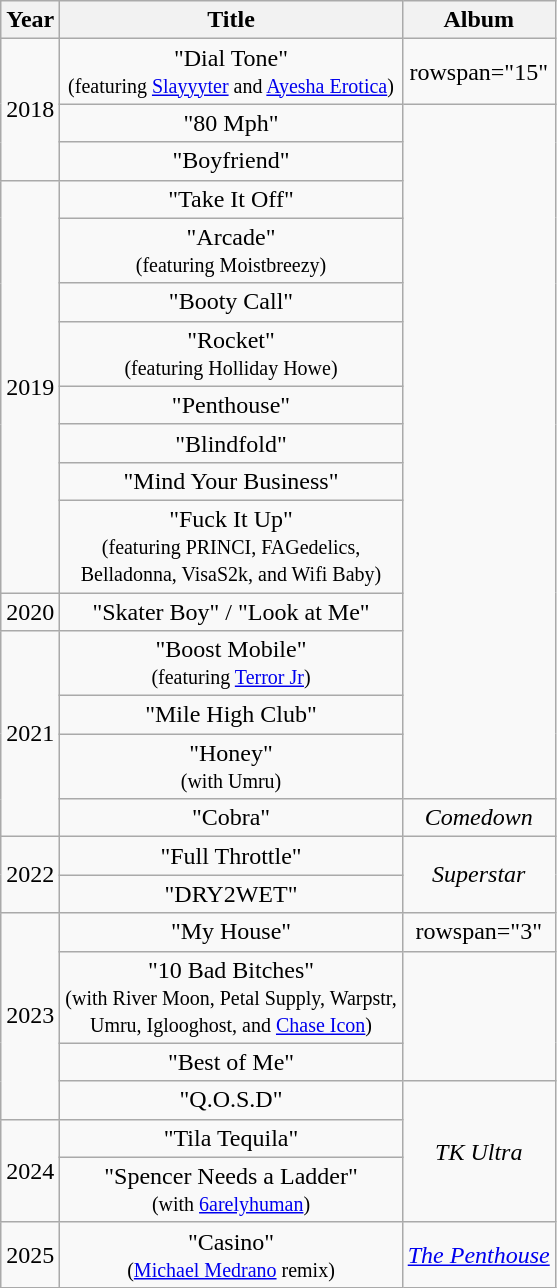<table class="wikitable plainrowheaders" style="text-align:center;">
<tr>
<th>Year</th>
<th>Title</th>
<th>Album</th>
</tr>
<tr>
<td rowspan="3">2018</td>
<td>"Dial Tone"<br><small>(featuring <a href='#'>Slayyyter</a> and <a href='#'>Ayesha Erotica</a>)</small></td>
<td>rowspan="15" </td>
</tr>
<tr>
<td>"80 Mph"</td>
</tr>
<tr>
<td>"Boyfriend"</td>
</tr>
<tr>
<td rowspan="8">2019</td>
<td>"Take It Off"</td>
</tr>
<tr>
<td>"Arcade"<br><small>(featuring Moistbreezy)</small></td>
</tr>
<tr>
<td>"Booty Call"</td>
</tr>
<tr>
<td>"Rocket"<br><small>(featuring Holliday Howe)</small></td>
</tr>
<tr>
<td>"Penthouse"</td>
</tr>
<tr>
<td>"Blindfold"</td>
</tr>
<tr>
<td>"Mind Your Business"</td>
</tr>
<tr>
<td>"Fuck It Up"<br><small>(featuring PRINCI, FAGedelics,<br>Belladonna, VisaS2k, and Wifi Baby)</small></td>
</tr>
<tr>
<td>2020</td>
<td>"Skater Boy" / "Look at Me"</td>
</tr>
<tr>
<td rowspan="4">2021</td>
<td>"Boost Mobile"<br><small>(featuring <a href='#'>Terror Jr</a>)</small></td>
</tr>
<tr>
<td>"Mile High Club"</td>
</tr>
<tr>
<td>"Honey"<br><small>(with Umru)</small></td>
</tr>
<tr>
<td>"Cobra"</td>
<td><em>Comedown</em></td>
</tr>
<tr>
<td rowspan="2">2022</td>
<td>"Full Throttle"</td>
<td rowspan="2"><em>Superstar</em></td>
</tr>
<tr>
<td>"DRY2WET"</td>
</tr>
<tr>
<td rowspan="4">2023</td>
<td>"My House"</td>
<td>rowspan="3" </td>
</tr>
<tr>
<td>"10 Bad Bitches"<br><small>(with River Moon, Petal Supply, Warpstr,<br> Umru, Iglooghost, and <a href='#'>Chase Icon</a>)</small></td>
</tr>
<tr>
<td>"Best of Me"</td>
</tr>
<tr>
<td>"Q.O.S.D"</td>
<td rowspan="3"><em>TK Ultra</em></td>
</tr>
<tr>
<td rowspan="2">2024</td>
<td>"Tila Tequila"</td>
</tr>
<tr>
<td>"Spencer Needs a Ladder"<br><small>(with <a href='#'>6arelyhuman</a>)</small></td>
</tr>
<tr>
<td rowspan="1">2025</td>
<td>"Casino"<br><small>(<a href='#'>Michael Medrano</a> remix)</small></td>
<td><em><a href='#'>The Penthouse</a></em></td>
</tr>
</table>
